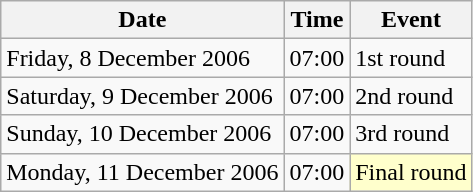<table class = "wikitable">
<tr>
<th>Date</th>
<th>Time</th>
<th>Event</th>
</tr>
<tr>
<td>Friday, 8 December 2006</td>
<td>07:00</td>
<td>1st round</td>
</tr>
<tr>
<td>Saturday, 9 December 2006</td>
<td>07:00</td>
<td>2nd round</td>
</tr>
<tr>
<td>Sunday, 10 December 2006</td>
<td>07:00</td>
<td>3rd round</td>
</tr>
<tr>
<td>Monday, 11 December 2006</td>
<td>07:00</td>
<td style="background:#ffffcc;">Final round</td>
</tr>
</table>
